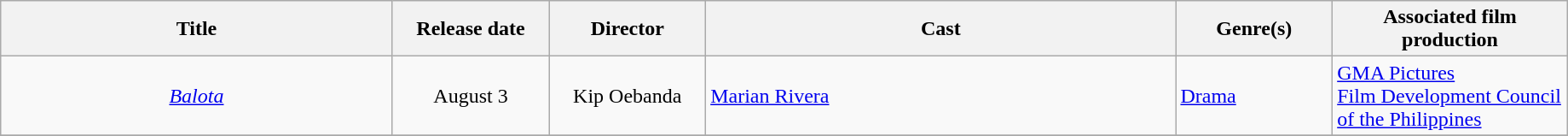<table class="wikitable" style="width:97%">
<tr>
<th style="width:25%;">Title</th>
<th style="width:10%;">Release date</th>
<th style="width:10%;">Director</th>
<th style="width:30%;">Cast</th>
<th style="width:10%;">Genre(s)</th>
<th style="width:15%;">Associated film production</th>
</tr>
<tr>
<td style="text-align: center;"><em><a href='#'>Balota</a></em></td>
<td style="text-align: center;">August 3</td>
<td style="text-align: center;">Kip Oebanda</td>
<td><a href='#'>Marian Rivera</a></td>
<td><a href='#'>Drama</a></td>
<td><a href='#'>GMA Pictures</a><br><a href='#'>Film Development Council of the Philippines</a></td>
</tr>
<tr>
</tr>
</table>
